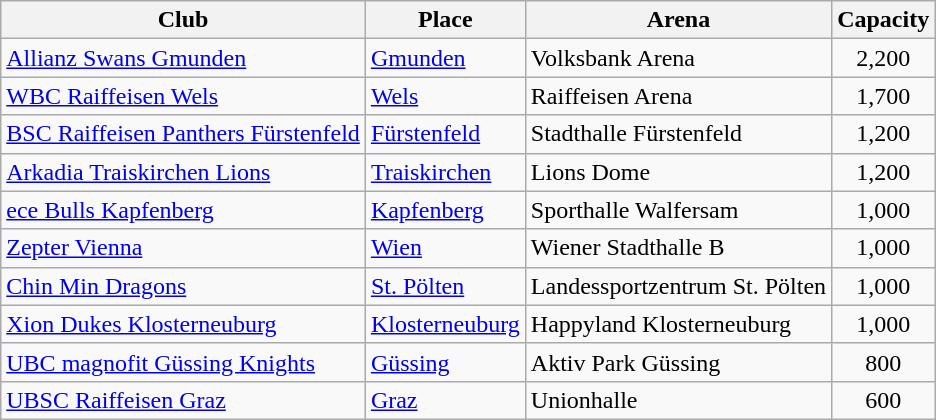<table class="wikitable sortable">
<tr>
<th>Club</th>
<th>Place</th>
<th>Arena</th>
<th>Capacity</th>
</tr>
<tr>
<td><a href='#'>Allianz Swans Gmunden</a></td>
<td><a href='#'>Gmunden</a></td>
<td>Volksbank Arena</td>
<td align="center">2,200</td>
</tr>
<tr>
<td><a href='#'>WBC Raiffeisen Wels</a></td>
<td><a href='#'>Wels</a></td>
<td>Raiffeisen Arena</td>
<td align="center">1,700</td>
</tr>
<tr>
<td><a href='#'>BSC Raiffeisen Panthers Fürstenfeld</a></td>
<td><a href='#'>Fürstenfeld</a></td>
<td>Stadthalle Fürstenfeld</td>
<td align="center">1,200</td>
</tr>
<tr>
<td><a href='#'>Arkadia Traiskirchen Lions</a></td>
<td><a href='#'>Traiskirchen</a></td>
<td>Lions Dome</td>
<td align="center">1,200</td>
</tr>
<tr>
<td><a href='#'>ece Bulls Kapfenberg</a></td>
<td><a href='#'>Kapfenberg</a></td>
<td>Sporthalle Walfersam</td>
<td align="center">1,000</td>
</tr>
<tr>
<td><a href='#'>Zepter Vienna</a></td>
<td><a href='#'>Wien</a></td>
<td>Wiener Stadthalle B</td>
<td align="center">1,000</td>
</tr>
<tr>
<td><a href='#'>Chin Min Dragons</a></td>
<td><a href='#'>St. Pölten</a></td>
<td>Landessportzentrum St. Pölten</td>
<td align="center">1,000</td>
</tr>
<tr>
<td><a href='#'>Xion Dukes Klosterneuburg</a></td>
<td><a href='#'>Klosterneuburg</a></td>
<td>Happyland Klosterneuburg</td>
<td align="center">1,000</td>
</tr>
<tr>
<td><a href='#'>UBC magnofit Güssing Knights</a></td>
<td><a href='#'>Güssing</a></td>
<td>Aktiv Park Güssing</td>
<td align="center">800</td>
</tr>
<tr>
<td><a href='#'>UBSC Raiffeisen Graz</a></td>
<td><a href='#'>Graz</a></td>
<td>Unionhalle</td>
<td align="center">600</td>
</tr>
</table>
